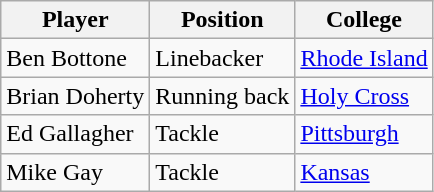<table class="wikitable">
<tr>
<th>Player</th>
<th>Position</th>
<th>College</th>
</tr>
<tr>
<td>Ben Bottone</td>
<td>Linebacker</td>
<td><a href='#'>Rhode Island</a></td>
</tr>
<tr>
<td>Brian Doherty</td>
<td>Running back</td>
<td><a href='#'>Holy Cross</a></td>
</tr>
<tr>
<td>Ed Gallagher</td>
<td>Tackle</td>
<td><a href='#'>Pittsburgh</a></td>
</tr>
<tr>
<td>Mike Gay</td>
<td>Tackle</td>
<td><a href='#'>Kansas</a></td>
</tr>
</table>
